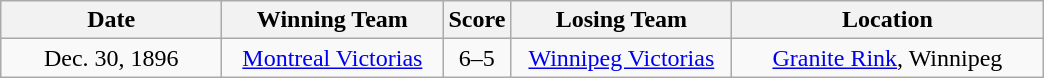<table class="wikitable" style="text-align:center;">
<tr align="center">
<th width="140">Date</th>
<th width="140">Winning Team</th>
<th width="5">Score</th>
<th width="140">Losing Team</th>
<th width="200">Location</th>
</tr>
<tr>
<td>Dec. 30, 1896</td>
<td><a href='#'>Montreal Victorias</a></td>
<td>6–5</td>
<td><a href='#'>Winnipeg Victorias</a></td>
<td><a href='#'>Granite Rink</a>, Winnipeg</td>
</tr>
</table>
